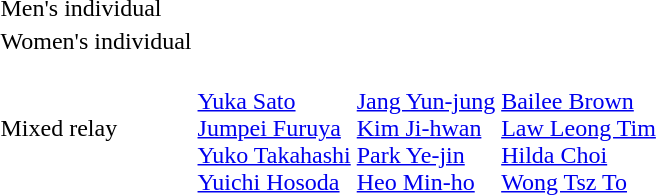<table>
<tr>
<td>Men's individual<br></td>
<td></td>
<td></td>
<td></td>
</tr>
<tr>
<td>Women's individual<br></td>
<td></td>
<td></td>
<td></td>
</tr>
<tr>
<td>Mixed relay<br></td>
<td><br><a href='#'>Yuka Sato</a><br><a href='#'>Jumpei Furuya</a><br><a href='#'>Yuko Takahashi</a><br><a href='#'>Yuichi Hosoda</a></td>
<td><br><a href='#'>Jang Yun-jung</a><br><a href='#'>Kim Ji-hwan</a><br><a href='#'>Park Ye-jin</a><br><a href='#'>Heo Min-ho</a></td>
<td><br><a href='#'>Bailee Brown</a><br><a href='#'>Law Leong Tim</a><br><a href='#'>Hilda Choi</a><br><a href='#'>Wong Tsz To</a></td>
</tr>
</table>
